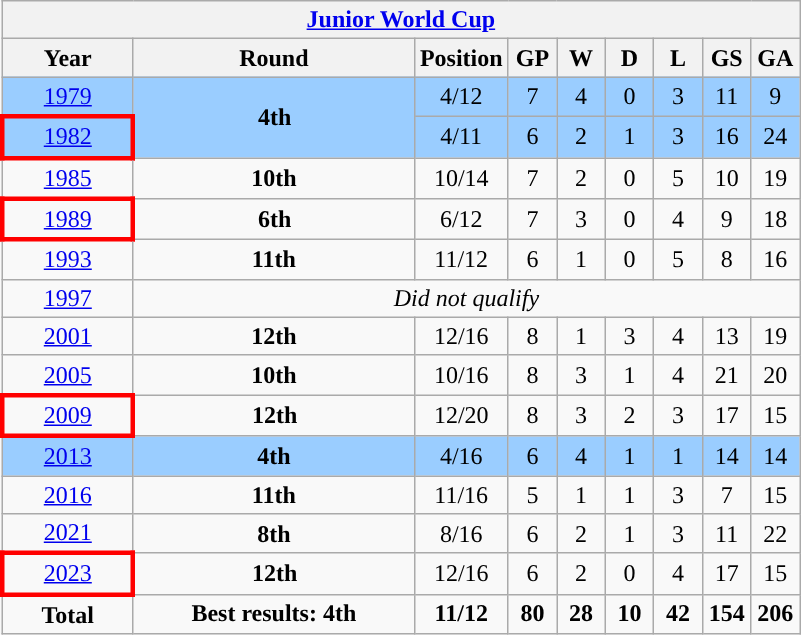<table class="wikitable" style="text-align: center">
<tr>
<th colspan=9><a href='#'>Junior World Cup</a></th>
</tr>
<tr>
<th width=80>Year</th>
<th width=180>Round</th>
<th>Position</th>
<th width=25>GP</th>
<th width=25>W</th>
<th width=25>D</th>
<th width=25>L</th>
<th width=25>GS</th>
<th width=25>GA</th>
</tr>
<tr style="background:#9acdff;">
<td> <a href='#'>1979</a></td>
<td rowspan=2><strong>4th</strong></td>
<td>4/12</td>
<td>7</td>
<td>4</td>
<td>0</td>
<td>3</td>
<td>11</td>
<td>9</td>
</tr>
<tr style="background:#9acdff;">
<td style="border: 3px solid red"> <a href='#'>1982</a></td>
<td>4/11</td>
<td>6</td>
<td>2</td>
<td>1</td>
<td>3</td>
<td>16</td>
<td>24</td>
</tr>
<tr>
<td> <a href='#'>1985</a></td>
<td><strong>10th</strong></td>
<td>10/14</td>
<td>7</td>
<td>2</td>
<td>0</td>
<td>5</td>
<td>10</td>
<td>19</td>
</tr>
<tr>
<td style="border: 3px solid red"> <a href='#'>1989</a></td>
<td><strong>6th</strong></td>
<td>6/12</td>
<td>7</td>
<td>3</td>
<td>0</td>
<td>4</td>
<td>9</td>
<td>18</td>
</tr>
<tr>
<td> <a href='#'>1993</a></td>
<td><strong>11th</strong></td>
<td>11/12</td>
<td>6</td>
<td>1</td>
<td>0</td>
<td>5</td>
<td>8</td>
<td>16</td>
</tr>
<tr>
<td> <a href='#'>1997</a></td>
<td colspan=8><em>Did not qualify</em></td>
</tr>
<tr>
<td> <a href='#'>2001</a></td>
<td><strong>12th</strong></td>
<td>12/16</td>
<td>8</td>
<td>1</td>
<td>3</td>
<td>4</td>
<td>13</td>
<td>19</td>
</tr>
<tr>
<td> <a href='#'>2005</a></td>
<td><strong>10th</strong></td>
<td>10/16</td>
<td>8</td>
<td>3</td>
<td>1</td>
<td>4</td>
<td>21</td>
<td>20</td>
</tr>
<tr>
<td style="border: 3px solid red"> <a href='#'>2009</a></td>
<td><strong>12th</strong></td>
<td>12/20</td>
<td>8</td>
<td>3</td>
<td>2</td>
<td>3</td>
<td>17</td>
<td>15</td>
</tr>
<tr style="background:#9acdff;">
<td> <a href='#'>2013</a></td>
<td><strong>4th</strong></td>
<td>4/16</td>
<td>6</td>
<td>4</td>
<td>1</td>
<td>1</td>
<td>14</td>
<td>14</td>
</tr>
<tr>
<td> <a href='#'>2016</a></td>
<td><strong>11th</strong></td>
<td>11/16</td>
<td>5</td>
<td>1</td>
<td>1</td>
<td>3</td>
<td>7</td>
<td>15</td>
</tr>
<tr>
<td> <a href='#'>2021</a></td>
<td><strong>8th</strong></td>
<td>8/16</td>
<td>6</td>
<td>2</td>
<td>1</td>
<td>3</td>
<td>11</td>
<td>22</td>
</tr>
<tr>
<td style="border: 3px solid red"> <a href='#'>2023</a></td>
<td><strong>12th</strong></td>
<td>12/16</td>
<td>6</td>
<td>2</td>
<td>0</td>
<td>4</td>
<td>17</td>
<td>15</td>
</tr>
<tr>
<td><strong>Total</strong></td>
<td><strong>Best results: 4th</strong></td>
<td><strong>11/12</strong></td>
<td><strong>80</strong></td>
<td><strong>28</strong></td>
<td><strong>10</strong></td>
<td><strong>42</strong></td>
<td><strong>154</strong></td>
<td><strong>206</strong></td>
</tr>
</table>
